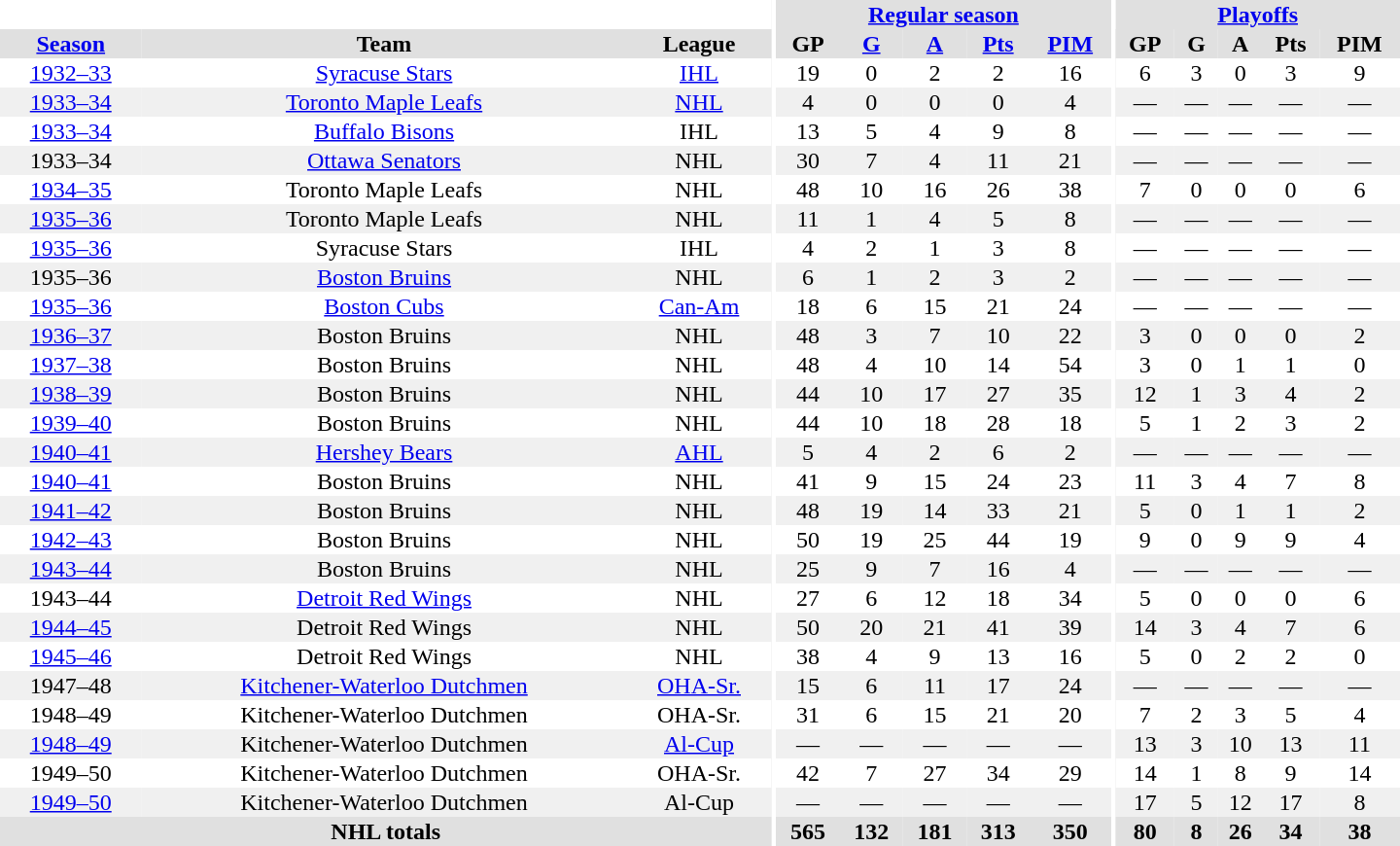<table border="0" cellpadding="1" cellspacing="0" style="text-align:center; width:60em">
<tr bgcolor="#e0e0e0">
<th colspan="3" bgcolor="#ffffff"></th>
<th rowspan="100" bgcolor="#ffffff"></th>
<th colspan="5"><a href='#'>Regular season</a></th>
<th rowspan="100" bgcolor="#ffffff"></th>
<th colspan="5"><a href='#'>Playoffs</a></th>
</tr>
<tr bgcolor="#e0e0e0">
<th><a href='#'>Season</a></th>
<th>Team</th>
<th>League</th>
<th>GP</th>
<th><a href='#'>G</a></th>
<th><a href='#'>A</a></th>
<th><a href='#'>Pts</a></th>
<th><a href='#'>PIM</a></th>
<th>GP</th>
<th>G</th>
<th>A</th>
<th>Pts</th>
<th>PIM</th>
</tr>
<tr>
<td><a href='#'>1932–33</a></td>
<td><a href='#'>Syracuse Stars</a></td>
<td><a href='#'>IHL</a></td>
<td>19</td>
<td>0</td>
<td>2</td>
<td>2</td>
<td>16</td>
<td>6</td>
<td>3</td>
<td>0</td>
<td>3</td>
<td>9</td>
</tr>
<tr bgcolor="#f0f0f0">
<td><a href='#'>1933–34</a></td>
<td><a href='#'>Toronto Maple Leafs</a></td>
<td><a href='#'>NHL</a></td>
<td>4</td>
<td>0</td>
<td>0</td>
<td>0</td>
<td>4</td>
<td>—</td>
<td>—</td>
<td>—</td>
<td>—</td>
<td>—</td>
</tr>
<tr>
<td><a href='#'>1933–34</a></td>
<td><a href='#'>Buffalo Bisons</a></td>
<td>IHL</td>
<td>13</td>
<td>5</td>
<td>4</td>
<td>9</td>
<td>8</td>
<td>—</td>
<td>—</td>
<td>—</td>
<td>—</td>
<td>—</td>
</tr>
<tr bgcolor="#f0f0f0">
<td>1933–34</td>
<td><a href='#'>Ottawa Senators</a></td>
<td>NHL</td>
<td>30</td>
<td>7</td>
<td>4</td>
<td>11</td>
<td>21</td>
<td>—</td>
<td>—</td>
<td>—</td>
<td>—</td>
<td>—</td>
</tr>
<tr>
<td><a href='#'>1934–35</a></td>
<td>Toronto Maple Leafs</td>
<td>NHL</td>
<td>48</td>
<td>10</td>
<td>16</td>
<td>26</td>
<td>38</td>
<td>7</td>
<td>0</td>
<td>0</td>
<td>0</td>
<td>6</td>
</tr>
<tr bgcolor="#f0f0f0">
<td><a href='#'>1935–36</a></td>
<td>Toronto Maple Leafs</td>
<td>NHL</td>
<td>11</td>
<td>1</td>
<td>4</td>
<td>5</td>
<td>8</td>
<td>—</td>
<td>—</td>
<td>—</td>
<td>—</td>
<td>—</td>
</tr>
<tr>
<td><a href='#'>1935–36</a></td>
<td>Syracuse Stars</td>
<td>IHL</td>
<td>4</td>
<td>2</td>
<td>1</td>
<td>3</td>
<td>8</td>
<td>—</td>
<td>—</td>
<td>—</td>
<td>—</td>
<td>—</td>
</tr>
<tr bgcolor="#f0f0f0">
<td>1935–36</td>
<td><a href='#'>Boston Bruins</a></td>
<td>NHL</td>
<td>6</td>
<td>1</td>
<td>2</td>
<td>3</td>
<td>2</td>
<td>—</td>
<td>—</td>
<td>—</td>
<td>—</td>
<td>—</td>
</tr>
<tr>
<td><a href='#'>1935–36</a></td>
<td><a href='#'>Boston Cubs</a></td>
<td><a href='#'>Can-Am</a></td>
<td>18</td>
<td>6</td>
<td>15</td>
<td>21</td>
<td>24</td>
<td>—</td>
<td>—</td>
<td>—</td>
<td>—</td>
<td>—</td>
</tr>
<tr bgcolor="#f0f0f0">
<td><a href='#'>1936–37</a></td>
<td>Boston Bruins</td>
<td>NHL</td>
<td>48</td>
<td>3</td>
<td>7</td>
<td>10</td>
<td>22</td>
<td>3</td>
<td>0</td>
<td>0</td>
<td>0</td>
<td>2</td>
</tr>
<tr>
<td><a href='#'>1937–38</a></td>
<td>Boston Bruins</td>
<td>NHL</td>
<td>48</td>
<td>4</td>
<td>10</td>
<td>14</td>
<td>54</td>
<td>3</td>
<td>0</td>
<td>1</td>
<td>1</td>
<td>0</td>
</tr>
<tr bgcolor="#f0f0f0">
<td><a href='#'>1938–39</a></td>
<td>Boston Bruins</td>
<td>NHL</td>
<td>44</td>
<td>10</td>
<td>17</td>
<td>27</td>
<td>35</td>
<td>12</td>
<td>1</td>
<td>3</td>
<td>4</td>
<td>2</td>
</tr>
<tr>
<td><a href='#'>1939–40</a></td>
<td>Boston Bruins</td>
<td>NHL</td>
<td>44</td>
<td>10</td>
<td>18</td>
<td>28</td>
<td>18</td>
<td>5</td>
<td>1</td>
<td>2</td>
<td>3</td>
<td>2</td>
</tr>
<tr bgcolor="#f0f0f0">
<td><a href='#'>1940–41</a></td>
<td><a href='#'>Hershey Bears</a></td>
<td><a href='#'>AHL</a></td>
<td>5</td>
<td>4</td>
<td>2</td>
<td>6</td>
<td>2</td>
<td>—</td>
<td>—</td>
<td>—</td>
<td>—</td>
<td>—</td>
</tr>
<tr>
<td><a href='#'>1940–41</a></td>
<td>Boston Bruins</td>
<td>NHL</td>
<td>41</td>
<td>9</td>
<td>15</td>
<td>24</td>
<td>23</td>
<td>11</td>
<td>3</td>
<td>4</td>
<td>7</td>
<td>8</td>
</tr>
<tr bgcolor="#f0f0f0">
<td><a href='#'>1941–42</a></td>
<td>Boston Bruins</td>
<td>NHL</td>
<td>48</td>
<td>19</td>
<td>14</td>
<td>33</td>
<td>21</td>
<td>5</td>
<td>0</td>
<td>1</td>
<td>1</td>
<td>2</td>
</tr>
<tr>
<td><a href='#'>1942–43</a></td>
<td>Boston Bruins</td>
<td>NHL</td>
<td>50</td>
<td>19</td>
<td>25</td>
<td>44</td>
<td>19</td>
<td>9</td>
<td>0</td>
<td>9</td>
<td>9</td>
<td>4</td>
</tr>
<tr bgcolor="#f0f0f0">
<td><a href='#'>1943–44</a></td>
<td>Boston Bruins</td>
<td>NHL</td>
<td>25</td>
<td>9</td>
<td>7</td>
<td>16</td>
<td>4</td>
<td>—</td>
<td>—</td>
<td>—</td>
<td>—</td>
<td>—</td>
</tr>
<tr>
<td>1943–44</td>
<td><a href='#'>Detroit Red Wings</a></td>
<td>NHL</td>
<td>27</td>
<td>6</td>
<td>12</td>
<td>18</td>
<td>34</td>
<td>5</td>
<td>0</td>
<td>0</td>
<td>0</td>
<td>6</td>
</tr>
<tr bgcolor="#f0f0f0">
<td><a href='#'>1944–45</a></td>
<td>Detroit Red Wings</td>
<td>NHL</td>
<td>50</td>
<td>20</td>
<td>21</td>
<td>41</td>
<td>39</td>
<td>14</td>
<td>3</td>
<td>4</td>
<td>7</td>
<td>6</td>
</tr>
<tr>
<td><a href='#'>1945–46</a></td>
<td>Detroit Red Wings</td>
<td>NHL</td>
<td>38</td>
<td>4</td>
<td>9</td>
<td>13</td>
<td>16</td>
<td>5</td>
<td>0</td>
<td>2</td>
<td>2</td>
<td>0</td>
</tr>
<tr bgcolor="#f0f0f0">
<td>1947–48</td>
<td><a href='#'>Kitchener-Waterloo Dutchmen</a></td>
<td><a href='#'>OHA-Sr.</a></td>
<td>15</td>
<td>6</td>
<td>11</td>
<td>17</td>
<td>24</td>
<td>—</td>
<td>—</td>
<td>—</td>
<td>—</td>
<td>—</td>
</tr>
<tr>
<td>1948–49</td>
<td>Kitchener-Waterloo Dutchmen</td>
<td>OHA-Sr.</td>
<td>31</td>
<td>6</td>
<td>15</td>
<td>21</td>
<td>20</td>
<td>7</td>
<td>2</td>
<td>3</td>
<td>5</td>
<td>4</td>
</tr>
<tr bgcolor="#f0f0f0">
<td><a href='#'>1948–49</a></td>
<td>Kitchener-Waterloo Dutchmen</td>
<td><a href='#'>Al-Cup</a></td>
<td>—</td>
<td>—</td>
<td>—</td>
<td>—</td>
<td>—</td>
<td>13</td>
<td>3</td>
<td>10</td>
<td>13</td>
<td>11</td>
</tr>
<tr>
<td>1949–50</td>
<td>Kitchener-Waterloo Dutchmen</td>
<td>OHA-Sr.</td>
<td>42</td>
<td>7</td>
<td>27</td>
<td>34</td>
<td>29</td>
<td>14</td>
<td>1</td>
<td>8</td>
<td>9</td>
<td>14</td>
</tr>
<tr bgcolor="#f0f0f0">
<td><a href='#'>1949–50</a></td>
<td>Kitchener-Waterloo Dutchmen</td>
<td>Al-Cup</td>
<td>—</td>
<td>—</td>
<td>—</td>
<td>—</td>
<td>—</td>
<td>17</td>
<td>5</td>
<td>12</td>
<td>17</td>
<td>8</td>
</tr>
<tr bgcolor="#e0e0e0">
<th colspan="3">NHL totals</th>
<th>565</th>
<th>132</th>
<th>181</th>
<th>313</th>
<th>350</th>
<th>80</th>
<th>8</th>
<th>26</th>
<th>34</th>
<th>38</th>
</tr>
</table>
